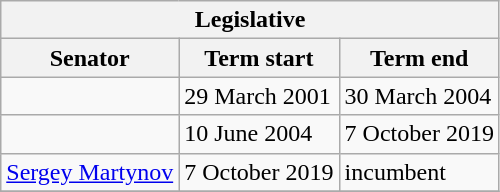<table class="wikitable sortable">
<tr>
<th colspan=3>Legislative</th>
</tr>
<tr>
<th>Senator</th>
<th>Term start</th>
<th>Term end</th>
</tr>
<tr>
<td></td>
<td>29 March 2001</td>
<td>30 March 2004</td>
</tr>
<tr>
<td></td>
<td>10 June 2004</td>
<td>7 October 2019</td>
</tr>
<tr>
<td><a href='#'>Sergey Martynov</a></td>
<td>7 October 2019</td>
<td>incumbent</td>
</tr>
<tr>
</tr>
</table>
